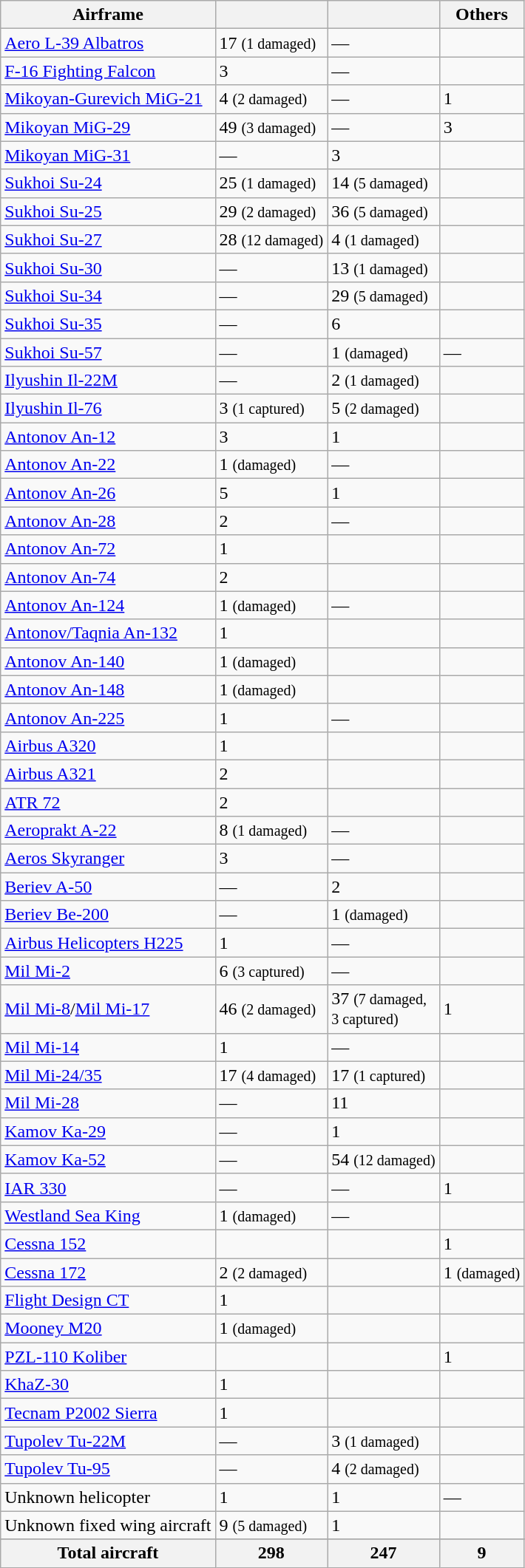<table class="wikitable sortable">
<tr>
<th>Airframe</th>
<th data-sort-type="number"></th>
<th data-sort-type="number"></th>
<th data-sort-type="number">Others</th>
</tr>
<tr>
<td><a href='#'>Aero L-39 Albatros</a></td>
<td>17 <small>(1 damaged)</small></td>
<td>—</td>
<td></td>
</tr>
<tr>
<td><a href='#'>F-16 Fighting Falcon</a></td>
<td>3</td>
<td>—</td>
<td></td>
</tr>
<tr>
<td><a href='#'>Mikoyan-Gurevich MiG-21</a></td>
<td>4 <small>(2 damaged)</small></td>
<td>—</td>
<td>1 </td>
</tr>
<tr>
<td><a href='#'>Mikoyan MiG-29</a></td>
<td>49 <small>(3 damaged)</small></td>
<td>—</td>
<td>3 </td>
</tr>
<tr>
<td><a href='#'>Mikoyan MiG-31</a></td>
<td>—</td>
<td>3</td>
<td></td>
</tr>
<tr>
<td><a href='#'>Sukhoi Su-24</a></td>
<td>25 <small>(1 damaged)</small></td>
<td>14 <small>(5 damaged)</small></td>
<td></td>
</tr>
<tr>
<td><a href='#'>Sukhoi Su-25</a></td>
<td>29 <small>(2 damaged)</small></td>
<td>36 <small>(5 damaged)</small></td>
<td></td>
</tr>
<tr>
<td><a href='#'>Sukhoi Su-27</a></td>
<td>28 <small>(12 damaged)</small></td>
<td>4 <small>(1 damaged)</small></td>
<td></td>
</tr>
<tr>
<td><a href='#'>Sukhoi Su-30</a></td>
<td>—</td>
<td>13 <small>(1 damaged)</small></td>
<td></td>
</tr>
<tr>
<td><a href='#'>Sukhoi Su-34</a></td>
<td>—</td>
<td>29 <small>(5 damaged)</small></td>
<td></td>
</tr>
<tr>
<td><a href='#'>Sukhoi Su-35</a></td>
<td>—</td>
<td>6</td>
<td></td>
</tr>
<tr>
<td><a href='#'>Sukhoi Su-57</a></td>
<td>—</td>
<td>1 <small>(damaged)</small></td>
<td>—</td>
</tr>
<tr>
<td><a href='#'>Ilyushin Il-22M</a></td>
<td>—</td>
<td>2 <small>(1 damaged)</small></td>
<td></td>
</tr>
<tr>
<td><a href='#'>Ilyushin Il-76</a></td>
<td>3 <small>(1 captured)</small></td>
<td>5 <small>(2 damaged)</small></td>
<td></td>
</tr>
<tr>
<td><a href='#'>Antonov An-12</a></td>
<td>3</td>
<td>1</td>
<td></td>
</tr>
<tr>
<td><a href='#'>Antonov An-22</a></td>
<td>1 <small>(damaged)</small></td>
<td>—</td>
<td></td>
</tr>
<tr>
<td><a href='#'>Antonov An-26</a></td>
<td>5</td>
<td>1</td>
<td></td>
</tr>
<tr>
<td><a href='#'>Antonov An-28</a></td>
<td>2</td>
<td>—</td>
<td></td>
</tr>
<tr>
<td><a href='#'>Antonov An-72</a></td>
<td>1</td>
<td></td>
<td></td>
</tr>
<tr>
<td><a href='#'>Antonov An-74</a></td>
<td>2</td>
<td></td>
<td></td>
</tr>
<tr>
<td><a href='#'>Antonov An-124</a></td>
<td>1 <small>(damaged)</small></td>
<td>—</td>
<td></td>
</tr>
<tr>
<td><a href='#'>Antonov/Taqnia An-132</a></td>
<td>1</td>
<td></td>
<td></td>
</tr>
<tr>
<td><a href='#'>Antonov An-140</a></td>
<td>1 <small>(damaged)</small></td>
<td></td>
<td></td>
</tr>
<tr>
<td><a href='#'>Antonov An-148</a></td>
<td>1 <small>(damaged)</small></td>
<td></td>
<td></td>
</tr>
<tr>
<td><a href='#'>Antonov An-225</a></td>
<td>1</td>
<td>—</td>
<td></td>
</tr>
<tr>
<td><a href='#'>Airbus A320</a></td>
<td>1</td>
<td></td>
<td></td>
</tr>
<tr>
<td><a href='#'>Airbus A321</a></td>
<td>2</td>
<td></td>
<td></td>
</tr>
<tr>
<td><a href='#'>ATR 72</a></td>
<td>2</td>
<td></td>
<td></td>
</tr>
<tr>
<td><a href='#'>Aeroprakt A-22</a></td>
<td>8 <small>(1 damaged)</small></td>
<td>—</td>
<td></td>
</tr>
<tr>
<td><a href='#'>Aeros Skyranger</a></td>
<td>3</td>
<td>—</td>
<td></td>
</tr>
<tr>
<td><a href='#'>Beriev A-50</a></td>
<td>—</td>
<td>2</td>
<td></td>
</tr>
<tr>
<td><a href='#'>Beriev Be-200</a></td>
<td>—</td>
<td>1 <small>(damaged)</small></td>
<td></td>
</tr>
<tr>
<td><a href='#'>Airbus Helicopters H225</a></td>
<td>1</td>
<td>—</td>
<td></td>
</tr>
<tr>
<td><a href='#'>Mil Mi-2</a></td>
<td>6 <small>(3 captured)</small></td>
<td>—</td>
</tr>
<tr>
<td><a href='#'>Mil Mi-8</a>/<a href='#'>Mil Mi-17</a></td>
<td>46 <small>(2 damaged)</small></td>
<td>37 <small>(7 damaged,<br>3 captured)</small></td>
<td>1 </td>
</tr>
<tr>
<td><a href='#'>Mil Mi-14</a></td>
<td>1</td>
<td>—</td>
<td></td>
</tr>
<tr>
<td><a href='#'>Mil Mi-24/35</a></td>
<td>17 <small>(4 damaged)</small></td>
<td>17 <small>(1 captured)</small></td>
<td></td>
</tr>
<tr>
<td><a href='#'>Mil Mi-28</a></td>
<td>—</td>
<td>11</td>
<td></td>
</tr>
<tr>
<td><a href='#'>Kamov Ka-29</a></td>
<td>—</td>
<td>1</td>
<td></td>
</tr>
<tr>
<td><a href='#'>Kamov Ka-52</a></td>
<td>—</td>
<td>54 <small>(12 damaged)</small></td>
<td></td>
</tr>
<tr>
<td><a href='#'>IAR 330</a></td>
<td>—</td>
<td>—</td>
<td>1 </td>
</tr>
<tr>
<td><a href='#'>Westland Sea King</a></td>
<td>1 <small>(damaged)</small></td>
<td>—</td>
<td></td>
</tr>
<tr>
<td><a href='#'>Cessna 152</a></td>
<td></td>
<td></td>
<td>1 </td>
</tr>
<tr>
<td><a href='#'>Cessna 172</a></td>
<td>2 <small>(2 damaged)</small></td>
<td></td>
<td>1  <small>(damaged)</small></td>
</tr>
<tr>
<td><a href='#'>Flight Design CT</a></td>
<td>1</td>
<td></td>
<td></td>
</tr>
<tr>
<td><a href='#'>Mooney M20</a></td>
<td>1 <small>(damaged)</small></td>
<td></td>
<td></td>
</tr>
<tr>
<td><a href='#'>PZL-110 Koliber</a></td>
<td></td>
<td></td>
<td>1 </td>
</tr>
<tr>
<td><a href='#'>KhaZ-30</a></td>
<td>1</td>
<td></td>
<td></td>
</tr>
<tr>
<td><a href='#'>Tecnam P2002 Sierra</a></td>
<td>1</td>
<td></td>
<td></td>
</tr>
<tr>
<td><a href='#'>Tupolev Tu-22M</a></td>
<td>—</td>
<td>3 <small>(1 damaged)</small></td>
<td></td>
</tr>
<tr>
<td><a href='#'>Tupolev Tu-95</a></td>
<td>—</td>
<td>4 <small>(2 damaged)</small></td>
<td></td>
</tr>
<tr>
<td>Unknown helicopter</td>
<td>1</td>
<td>1</td>
<td>—</td>
</tr>
<tr>
<td>Unknown fixed wing aircraft</td>
<td>9 <small>(5 damaged)</small></td>
<td>1</td>
<td></td>
</tr>
<tr>
</tr>
<tr>
<th>Total aircraft</th>
<th>298</th>
<th>247</th>
<th>9</th>
</tr>
</table>
